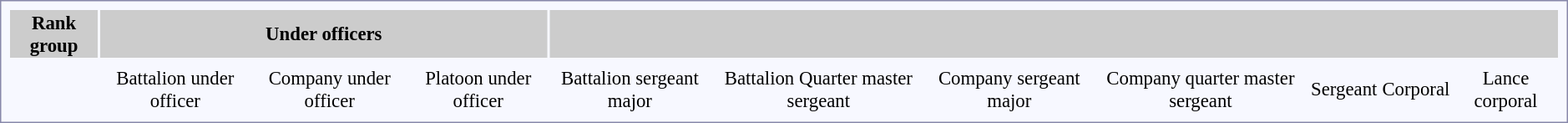<table style="border:1px solid #8888aa; background-color:#f7f8ff; padding:5px; font-size:95%; margin: 0px 12px 12px 0px; text-align:center;">
<tr bgcolor="#CCCCCC">
<th>Rank group</th>
<th colspan=3>Under officers</th>
<th colspan=7></th>
</tr>
<tr>
<td rowspan=2><strong></strong></td>
<td></td>
<td></td>
<td></td>
<td></td>
<td></td>
<td></td>
<td></td>
<td></td>
<td></td>
</tr>
<tr>
<td>Battalion under officer</td>
<td>Company under officer</td>
<td>Platoon under officer</td>
<td>Battalion sergeant major</td>
<td>Battalion Quarter master sergeant</td>
<td>Company sergeant major</td>
<td>Company quarter master sergeant</td>
<td>Sergeant</td>
<td>Corporal</td>
<td>Lance corporal</td>
</tr>
</table>
